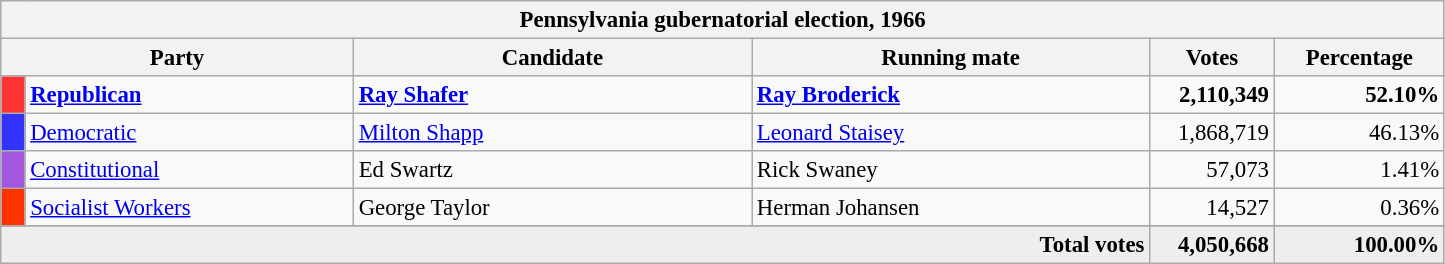<table class="wikitable" style="background: #f9f9f9; font-size: 95%;">
<tr style="background-color:#E9E9E9">
<th colspan="6">Pennsylvania gubernatorial election, 1966</th>
</tr>
<tr bgcolor="#EEEEEE" align="center">
<th colspan="2" style="width: 15em">Party</th>
<th style="width: 17em">Candidate</th>
<th style="width: 17em">Running mate</th>
<th style="width: 5em">Votes</th>
<th style="width: 7em">Percentage</th>
</tr>
<tr>
<th style="background-color:#FF3333; width:3px"></th>
<td style="width:130px"><strong><a href='#'>Republican</a></strong></td>
<td><strong><a href='#'>Ray Shafer</a></strong></td>
<td><strong><a href='#'>Ray Broderick</a></strong></td>
<td align="right"><strong>2,110,349</strong></td>
<td align="right"><strong>52.10%</strong></td>
</tr>
<tr>
<th style="background-color:#3333FF; width:3px"></th>
<td style="width: 130px"><a href='#'>Democratic</a></td>
<td><a href='#'>Milton Shapp</a></td>
<td><a href='#'>Leonard Staisey</a></td>
<td align="right">1,868,719</td>
<td align="right">46.13%</td>
</tr>
<tr>
<th style="background-color:#A356DE; width:3px"></th>
<td style="width:130px"><a href='#'>Constitutional</a></td>
<td>Ed Swartz</td>
<td>Rick Swaney</td>
<td align="right">57,073</td>
<td align="right">1.41%</td>
</tr>
<tr>
<th style="background-color:#FF3300; width:3px"></th>
<td style="width:130px"><a href='#'>Socialist Workers</a></td>
<td>George Taylor</td>
<td>Herman Johansen</td>
<td align="right">14,527</td>
<td align="right">0.36%</td>
</tr>
<tr>
</tr>
<tr bgcolor="#EEEEEE">
<td colspan="4" align="right"><strong>Total votes</strong></td>
<td align="right"><strong>4,050,668</strong></td>
<td align="right"><strong>100.00%</strong></td>
</tr>
</table>
